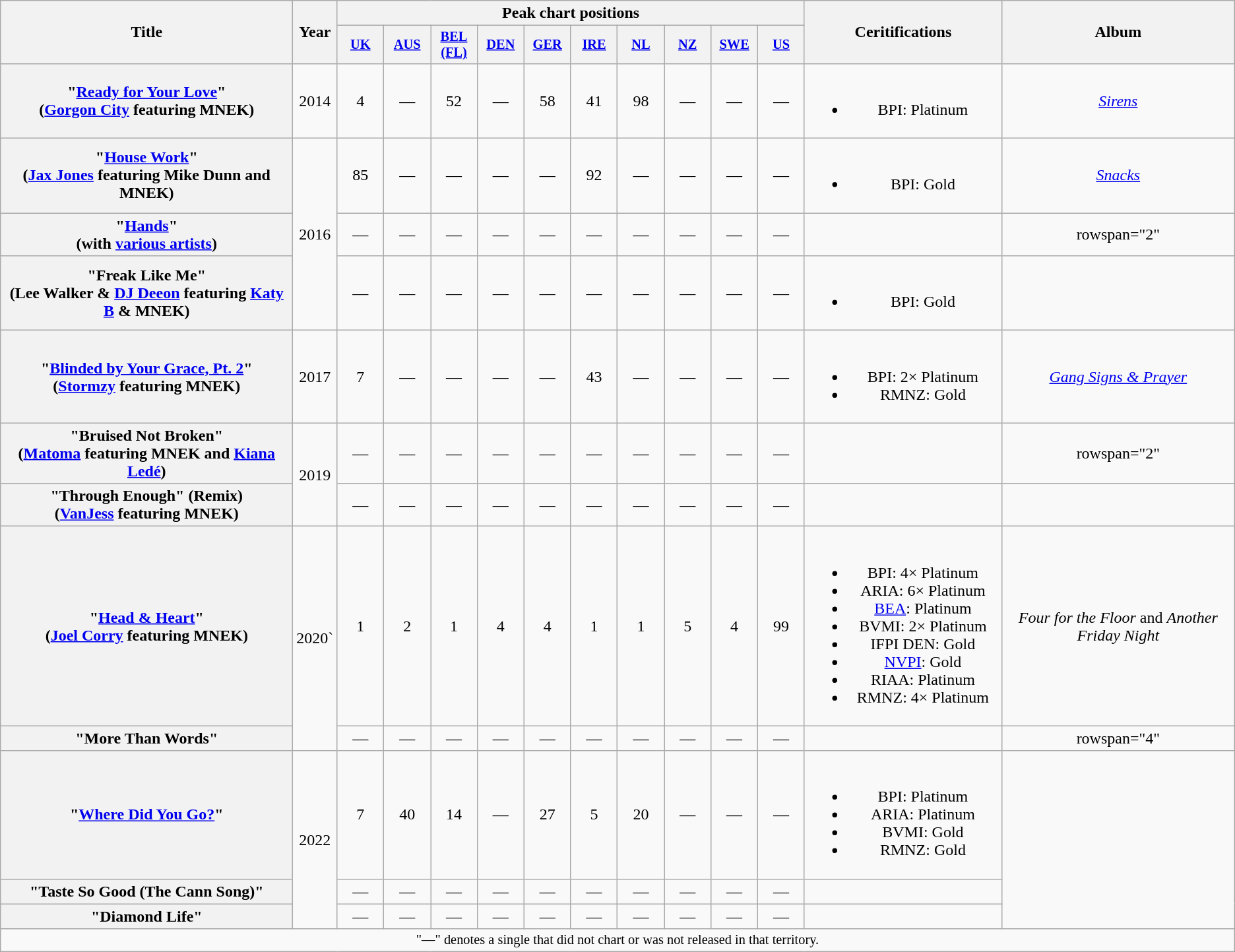<table class="wikitable plainrowheaders" style="text-align:center;">
<tr>
<th scope="col" rowspan="2" style="width:18em;">Title</th>
<th scope="col" rowspan="2" style="width:1em;">Year</th>
<th scope="col" colspan="10">Peak chart positions</th>
<th scope="col" rowspan="2" style="width:12em;">Ceritifications</th>
<th scope="col" rowspan="2">Album</th>
</tr>
<tr>
<th scope="col" style="width:3em;font-size:85%;"><a href='#'>UK</a><br></th>
<th scope="col" style="width:3em;font-size:85%;"><a href='#'>AUS</a><br></th>
<th scope="col" style="width:3em;font-size:85%;"><a href='#'>BEL<br>(FL)</a><br></th>
<th scope="col" style="width:3em;font-size:85%;"><a href='#'>DEN</a><br></th>
<th scope="col" style="width:3em;font-size:85%;"><a href='#'>GER</a><br></th>
<th scope="col" style="width:3em;font-size:85%;"><a href='#'>IRE</a><br></th>
<th scope="col" style="width:3em;font-size:85%;"><a href='#'>NL</a><br></th>
<th scope="col" style="width:3em;font-size:85%;"><a href='#'>NZ</a><br></th>
<th scope="col" style="width:3em;font-size:85%;"><a href='#'>SWE</a><br></th>
<th scope="col" style="width:3em;font-size:85%;"><a href='#'>US</a><br></th>
</tr>
<tr>
<th scope="row">"<a href='#'>Ready for Your Love</a>"<br><span>(<a href='#'>Gorgon City</a> featuring MNEK)</span></th>
<td>2014</td>
<td>4</td>
<td>—</td>
<td>52</td>
<td>—</td>
<td>58</td>
<td>41</td>
<td>98</td>
<td>—</td>
<td>—</td>
<td>—</td>
<td><br><ul><li>BPI: Platinum</li></ul></td>
<td><em><a href='#'>Sirens</a> </em></td>
</tr>
<tr>
<th scope="row">"<a href='#'>House Work</a>"<br><span>(<a href='#'>Jax Jones</a> featuring Mike Dunn and MNEK)</span></th>
<td rowspan="3">2016</td>
<td>85</td>
<td>—</td>
<td>—</td>
<td>—</td>
<td>—</td>
<td>92</td>
<td>—</td>
<td>—</td>
<td>—</td>
<td>—</td>
<td><br><ul><li>BPI: Gold</li></ul></td>
<td><em><a href='#'>Snacks</a></em></td>
</tr>
<tr>
<th scope="row">"<a href='#'>Hands</a>"<br><span>(with <a href='#'>various artists</a>)</span></th>
<td>—</td>
<td>—</td>
<td>—</td>
<td>—</td>
<td>—</td>
<td>—</td>
<td>—</td>
<td>—</td>
<td>—</td>
<td>—</td>
<td></td>
<td>rowspan="2" </td>
</tr>
<tr>
<th scope="row">"Freak Like Me"<br><span>(Lee Walker & <a href='#'>DJ Deeon</a> featuring <a href='#'>Katy B</a> & MNEK)</span></th>
<td>—</td>
<td>—</td>
<td>—</td>
<td>—</td>
<td>—</td>
<td>—</td>
<td>—</td>
<td>—</td>
<td>—</td>
<td>—</td>
<td><br><ul><li>BPI: Gold</li></ul></td>
</tr>
<tr>
<th scope="row">"<a href='#'>Blinded by Your Grace, Pt. 2</a>"<br><span>(<a href='#'>Stormzy</a> featuring MNEK)</span></th>
<td>2017</td>
<td>7</td>
<td>—</td>
<td>—</td>
<td>—</td>
<td>—</td>
<td>43</td>
<td>—</td>
<td>—</td>
<td>—</td>
<td>—</td>
<td><br><ul><li>BPI: 2× Platinum</li><li>RMNZ: Gold</li></ul></td>
<td><em><a href='#'>Gang Signs & Prayer</a></em></td>
</tr>
<tr>
<th scope="row">"Bruised Not Broken"<br><span>(<a href='#'>Matoma</a> featuring MNEK and <a href='#'>Kiana Ledé</a>)</span></th>
<td rowspan="2">2019</td>
<td>—</td>
<td>—</td>
<td>—</td>
<td>—</td>
<td>—</td>
<td>—</td>
<td>—</td>
<td>—</td>
<td>—</td>
<td>—</td>
<td></td>
<td>rowspan="2" </td>
</tr>
<tr>
<th scope="row">"Through Enough" (Remix)<br><span>(<a href='#'>VanJess</a> featuring MNEK)</span></th>
<td>—</td>
<td>—</td>
<td>—</td>
<td>—</td>
<td>—</td>
<td>—</td>
<td>—</td>
<td>—</td>
<td>—</td>
<td>—</td>
<td></td>
</tr>
<tr>
<th scope="row">"<a href='#'>Head & Heart</a>"<br><span>(<a href='#'>Joel Corry</a> featuring MNEK)</span></th>
<td rowspan="2">2020`</td>
<td>1</td>
<td>2</td>
<td>1</td>
<td>4</td>
<td>4</td>
<td>1</td>
<td>1</td>
<td>5</td>
<td>4</td>
<td>99</td>
<td><br><ul><li>BPI: 4× Platinum</li><li>ARIA: 6× Platinum</li><li><a href='#'>BEA</a>: Platinum</li><li>BVMI: 2× Platinum</li><li>IFPI DEN: Gold</li><li><a href='#'>NVPI</a>: Gold</li><li>RIAA: Platinum</li><li>RMNZ: 4× Platinum</li></ul></td>
<td><em>Four for the Floor</em> and <em>Another Friday Night</em></td>
</tr>
<tr>
<th scope="row">"More Than Words"<br></th>
<td>—</td>
<td>—</td>
<td>—</td>
<td>—</td>
<td>—</td>
<td>—</td>
<td>—</td>
<td>—</td>
<td>—</td>
<td>—</td>
<td></td>
<td>rowspan="4" </td>
</tr>
<tr>
<th scope="row">"<a href='#'>Where Did You Go?</a>"<br></th>
<td rowspan="3">2022</td>
<td>7</td>
<td>40<br></td>
<td>14</td>
<td>—</td>
<td>27</td>
<td>5<br></td>
<td>20</td>
<td>—</td>
<td>—</td>
<td>—</td>
<td><br><ul><li>BPI: Platinum</li><li>ARIA: Platinum</li><li>BVMI: Gold</li><li>RMNZ: Gold</li></ul></td>
</tr>
<tr>
<th scope="row">"Taste So Good (The Cann Song)"<br></th>
<td>—</td>
<td>—</td>
<td>—</td>
<td>—</td>
<td>—</td>
<td>—</td>
<td>—</td>
<td>—</td>
<td>—</td>
<td>—</td>
<td></td>
</tr>
<tr>
<th scope="row">"Diamond Life"<br></th>
<td>—</td>
<td>—</td>
<td>—</td>
<td>—</td>
<td>—</td>
<td>—</td>
<td>—</td>
<td>—</td>
<td>—</td>
<td>—</td>
<td></td>
</tr>
<tr>
<td colspan="20" style="font-size:85%">"—" denotes a single that did not chart or was not released in that territory.</td>
</tr>
</table>
